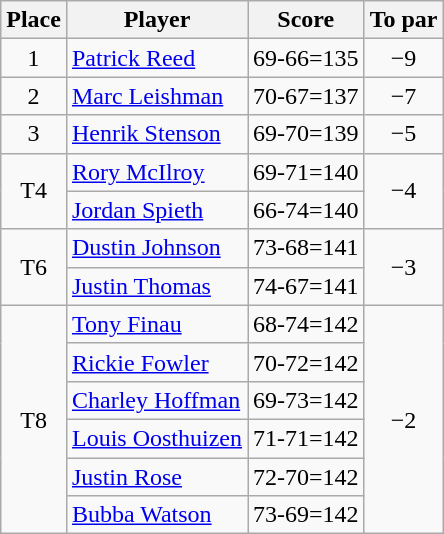<table class="wikitable">
<tr>
<th>Place</th>
<th>Player</th>
<th>Score</th>
<th>To par</th>
</tr>
<tr>
<td align=center>1</td>
<td> <a href='#'>Patrick Reed</a></td>
<td>69-66=135</td>
<td align=center>−9</td>
</tr>
<tr>
<td align=center>2</td>
<td> <a href='#'>Marc Leishman</a></td>
<td>70-67=137</td>
<td align=center>−7</td>
</tr>
<tr>
<td align=center>3</td>
<td> <a href='#'>Henrik Stenson</a></td>
<td>69-70=139</td>
<td align=center>−5</td>
</tr>
<tr>
<td rowspan=2 align=center>T4</td>
<td> <a href='#'>Rory McIlroy</a></td>
<td>69-71=140</td>
<td rowspan=2 align=center>−4</td>
</tr>
<tr>
<td> <a href='#'>Jordan Spieth</a></td>
<td>66-74=140</td>
</tr>
<tr>
<td rowspan=2 align=center>T6</td>
<td> <a href='#'>Dustin Johnson</a></td>
<td>73-68=141</td>
<td rowspan=2 align=center>−3</td>
</tr>
<tr>
<td> <a href='#'>Justin Thomas</a></td>
<td>74-67=141</td>
</tr>
<tr>
<td rowspan=6 align=center>T8</td>
<td> <a href='#'>Tony Finau</a></td>
<td>68-74=142</td>
<td rowspan=6 align=center>−2</td>
</tr>
<tr>
<td> <a href='#'>Rickie Fowler</a></td>
<td>70-72=142</td>
</tr>
<tr>
<td> <a href='#'>Charley Hoffman</a></td>
<td>69-73=142</td>
</tr>
<tr>
<td> <a href='#'>Louis Oosthuizen</a></td>
<td>71-71=142</td>
</tr>
<tr>
<td> <a href='#'>Justin Rose</a></td>
<td>72-70=142</td>
</tr>
<tr>
<td> <a href='#'>Bubba Watson</a></td>
<td>73-69=142</td>
</tr>
</table>
